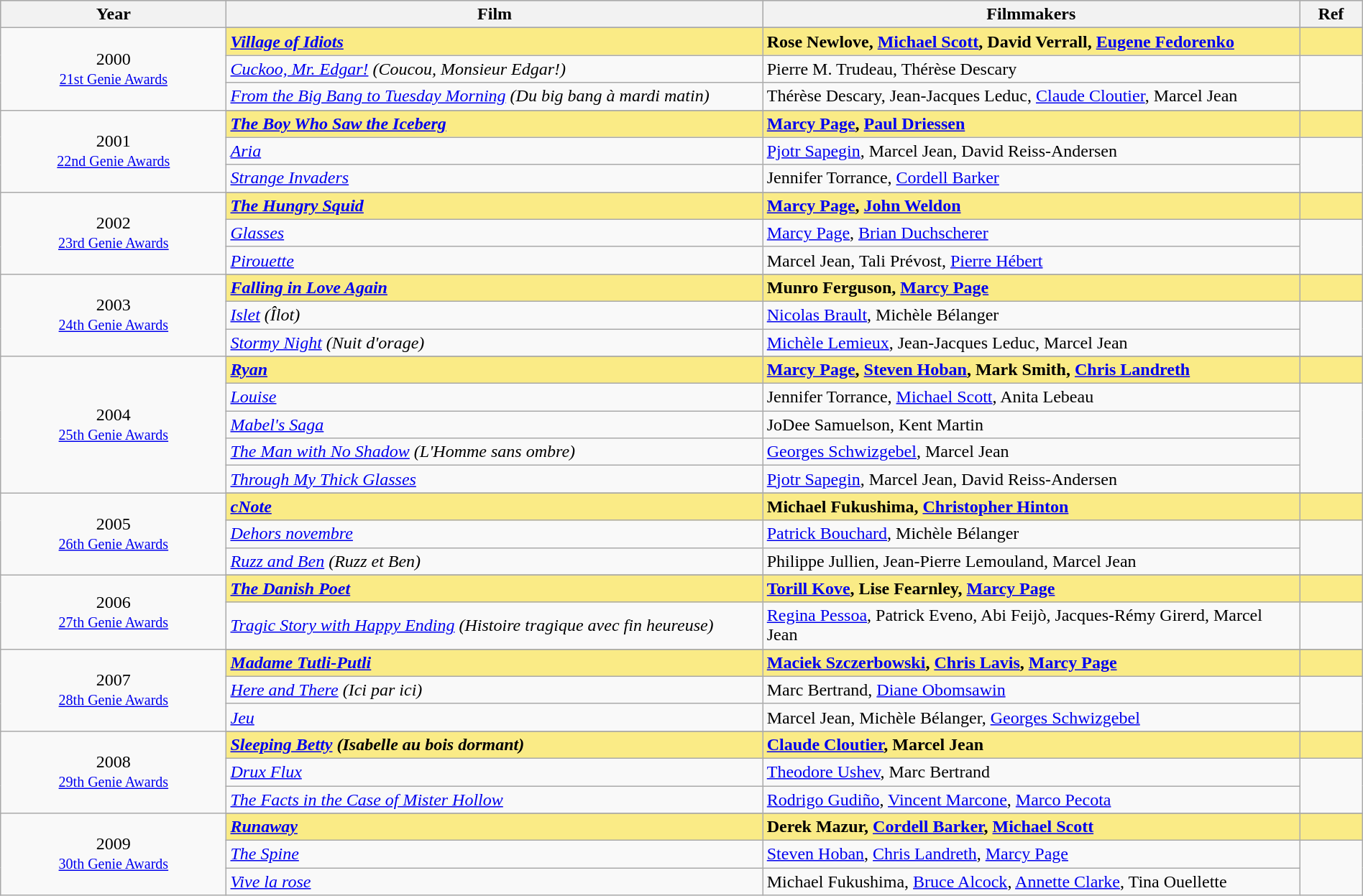<table class="wikitable" style="width:100%;">
<tr style="background:#bebebe;">
<th style="width:8%;">Year</th>
<th style="width:19%;">Film</th>
<th style="width:19%;">Filmmakers</th>
<th style="width:2%;">Ref</th>
</tr>
<tr>
<td rowspan="4" align="center">2000 <br> <small><a href='#'>21st Genie Awards</a></small></td>
</tr>
<tr style="background:#FAEB86;">
<td><strong><em><a href='#'>Village of Idiots</a></em></strong></td>
<td><strong>Rose Newlove, <a href='#'>Michael Scott</a>, David Verrall, <a href='#'>Eugene Fedorenko</a></strong></td>
<td></td>
</tr>
<tr>
<td><em><a href='#'>Cuckoo, Mr. Edgar!</a> (Coucou, Monsieur Edgar!)</em></td>
<td>Pierre M. Trudeau, Thérèse Descary</td>
<td rowspan=2></td>
</tr>
<tr>
<td><em><a href='#'>From the Big Bang to Tuesday Morning</a> (Du big bang à mardi matin)</em></td>
<td>Thérèse Descary, Jean-Jacques Leduc, <a href='#'>Claude Cloutier</a>, Marcel Jean</td>
</tr>
<tr>
<td rowspan="4" align="center">2001 <br> <small><a href='#'>22nd Genie Awards</a></small></td>
</tr>
<tr style="background:#FAEB86;">
<td><strong><em><a href='#'>The Boy Who Saw the Iceberg</a></em></strong></td>
<td><strong><a href='#'>Marcy Page</a>, <a href='#'>Paul Driessen</a></strong></td>
<td></td>
</tr>
<tr>
<td><em><a href='#'>Aria</a></em></td>
<td><a href='#'>Pjotr Sapegin</a>, Marcel Jean, David Reiss-Andersen</td>
<td rowspan=2></td>
</tr>
<tr>
<td><em><a href='#'>Strange Invaders</a></em></td>
<td>Jennifer Torrance, <a href='#'>Cordell Barker</a></td>
</tr>
<tr>
<td rowspan="4" align="center">2002 <br> <small><a href='#'>23rd Genie Awards</a></small></td>
</tr>
<tr style="background:#FAEB86;">
<td><strong><em><a href='#'>The Hungry Squid</a></em></strong></td>
<td><strong><a href='#'>Marcy Page</a>, <a href='#'>John Weldon</a></strong></td>
<td></td>
</tr>
<tr>
<td><em><a href='#'>Glasses</a></em></td>
<td><a href='#'>Marcy Page</a>, <a href='#'>Brian Duchscherer</a></td>
<td rowspan=2></td>
</tr>
<tr>
<td><em><a href='#'>Pirouette</a></em></td>
<td>Marcel Jean, Tali Prévost, <a href='#'>Pierre Hébert</a></td>
</tr>
<tr>
<td rowspan="4" align="center">2003 <br> <small><a href='#'>24th Genie Awards</a></small></td>
</tr>
<tr style="background:#FAEB86;">
<td><strong><em><a href='#'>Falling in Love Again</a></em></strong></td>
<td><strong>Munro Ferguson, <a href='#'>Marcy Page</a></strong></td>
<td></td>
</tr>
<tr>
<td><em><a href='#'>Islet</a> (Îlot)</em></td>
<td><a href='#'>Nicolas Brault</a>, Michèle Bélanger</td>
<td rowspan=2></td>
</tr>
<tr>
<td><em><a href='#'>Stormy Night</a> (Nuit d'orage)</em></td>
<td><a href='#'>Michèle Lemieux</a>, Jean-Jacques Leduc, Marcel Jean</td>
</tr>
<tr>
<td rowspan="6" align="center">2004 <br> <small><a href='#'>25th Genie Awards</a></small></td>
</tr>
<tr style="background:#FAEB86;">
<td><strong><em><a href='#'>Ryan</a></em></strong></td>
<td><strong><a href='#'>Marcy Page</a>, <a href='#'>Steven Hoban</a>, Mark Smith, <a href='#'>Chris Landreth</a></strong></td>
<td></td>
</tr>
<tr>
<td><em><a href='#'>Louise</a></em></td>
<td>Jennifer Torrance, <a href='#'>Michael Scott</a>, Anita Lebeau</td>
<td rowspan=4></td>
</tr>
<tr>
<td><em><a href='#'>Mabel's Saga</a></em></td>
<td>JoDee Samuelson, Kent Martin</td>
</tr>
<tr>
<td><em><a href='#'>The Man with No Shadow</a> (L'Homme sans ombre)</em></td>
<td><a href='#'>Georges Schwizgebel</a>, Marcel Jean</td>
</tr>
<tr>
<td><em><a href='#'>Through My Thick Glasses</a></em></td>
<td><a href='#'>Pjotr Sapegin</a>, Marcel Jean, David Reiss-Andersen</td>
</tr>
<tr>
<td rowspan="4" align="center">2005 <br> <small><a href='#'>26th Genie Awards</a></small></td>
</tr>
<tr style="background:#FAEB86;">
<td><strong><em><a href='#'>cNote</a></em></strong></td>
<td><strong>Michael Fukushima, <a href='#'>Christopher Hinton</a></strong></td>
<td></td>
</tr>
<tr>
<td><em><a href='#'>Dehors novembre</a></em></td>
<td><a href='#'>Patrick Bouchard</a>, Michèle Bélanger</td>
<td rowspan=2></td>
</tr>
<tr>
<td><em><a href='#'>Ruzz and Ben</a> (Ruzz et Ben)</em></td>
<td>Philippe Jullien, Jean-Pierre Lemouland, Marcel Jean</td>
</tr>
<tr>
<td rowspan="3" align="center">2006 <br> <small><a href='#'>27th Genie Awards</a></small></td>
</tr>
<tr style="background:#FAEB86;">
<td><strong><em><a href='#'>The Danish Poet</a></em></strong></td>
<td><strong><a href='#'>Torill Kove</a>, Lise Fearnley, <a href='#'>Marcy Page</a></strong></td>
<td></td>
</tr>
<tr>
<td><em><a href='#'>Tragic Story with Happy Ending</a> (Histoire tragique avec fin heureuse)</em></td>
<td><a href='#'>Regina Pessoa</a>, Patrick Eveno, Abi Feijò, Jacques-Rémy Girerd, Marcel Jean</td>
<td></td>
</tr>
<tr>
<td rowspan="4" align="center">2007 <br> <small><a href='#'>28th Genie Awards</a></small></td>
</tr>
<tr style="background:#FAEB86;">
<td><strong><em><a href='#'>Madame Tutli-Putli</a></em></strong></td>
<td><strong><a href='#'>Maciek Szczerbowski</a>, <a href='#'>Chris Lavis</a>, <a href='#'>Marcy Page</a></strong></td>
<td></td>
</tr>
<tr>
<td><em><a href='#'>Here and There</a> (Ici par ici)</em></td>
<td>Marc Bertrand, <a href='#'>Diane Obomsawin</a></td>
<td rowspan=2></td>
</tr>
<tr>
<td><em><a href='#'>Jeu</a></em></td>
<td>Marcel Jean, Michèle Bélanger, <a href='#'>Georges Schwizgebel</a></td>
</tr>
<tr>
<td rowspan="4" align="center">2008 <br> <small><a href='#'>29th Genie Awards</a></small></td>
</tr>
<tr style="background:#FAEB86;">
<td><strong><em><a href='#'>Sleeping Betty</a> (Isabelle au bois dormant)</em></strong></td>
<td><strong><a href='#'>Claude Cloutier</a>, Marcel Jean</strong></td>
<td></td>
</tr>
<tr>
<td><em><a href='#'>Drux Flux</a></em></td>
<td><a href='#'>Theodore Ushev</a>, Marc Bertrand</td>
<td rowspan=2></td>
</tr>
<tr>
<td><em><a href='#'>The Facts in the Case of Mister Hollow</a></em></td>
<td><a href='#'>Rodrigo Gudiño</a>, <a href='#'>Vincent Marcone</a>, <a href='#'>Marco Pecota</a></td>
</tr>
<tr>
<td rowspan="4" align="center">2009 <br> <small><a href='#'>30th Genie Awards</a></small></td>
</tr>
<tr style="background:#FAEB86;">
<td><strong><em><a href='#'>Runaway</a></em></strong></td>
<td><strong>Derek Mazur, <a href='#'>Cordell Barker</a>, <a href='#'>Michael Scott</a></strong></td>
<td></td>
</tr>
<tr>
<td><em><a href='#'>The Spine</a></em></td>
<td><a href='#'>Steven Hoban</a>, <a href='#'>Chris Landreth</a>, <a href='#'>Marcy Page</a></td>
<td rowspan=2></td>
</tr>
<tr>
<td><em><a href='#'>Vive la rose</a></em></td>
<td>Michael Fukushima, <a href='#'>Bruce Alcock</a>, <a href='#'>Annette Clarke</a>, Tina Ouellette</td>
</tr>
</table>
